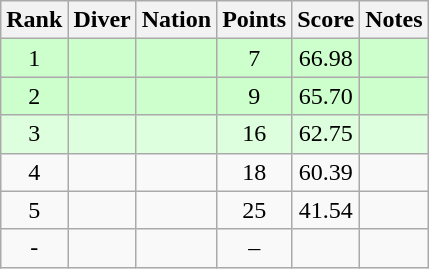<table class="wikitable sortable" style="text-align:center">
<tr>
<th>Rank</th>
<th>Diver</th>
<th>Nation</th>
<th>Points</th>
<th>Score</th>
<th>Notes</th>
</tr>
<tr style="background:#cfc;">
<td>1</td>
<td align=left></td>
<td align=left></td>
<td>7</td>
<td>66.98</td>
<td></td>
</tr>
<tr style="background:#cfc;">
<td>2</td>
<td align=left></td>
<td align=left></td>
<td>9</td>
<td>65.70</td>
<td></td>
</tr>
<tr style="background:#dfd;">
<td>3</td>
<td align=left></td>
<td align=left></td>
<td>16</td>
<td>62.75</td>
<td></td>
</tr>
<tr>
<td>4</td>
<td align=left></td>
<td align=left></td>
<td>18</td>
<td>60.39</td>
<td></td>
</tr>
<tr>
<td>5</td>
<td align=left></td>
<td align=left></td>
<td>25</td>
<td>41.54</td>
<td></td>
</tr>
<tr>
<td>-</td>
<td align=left></td>
<td align=left></td>
<td>–</td>
<td></td>
<td></td>
</tr>
</table>
